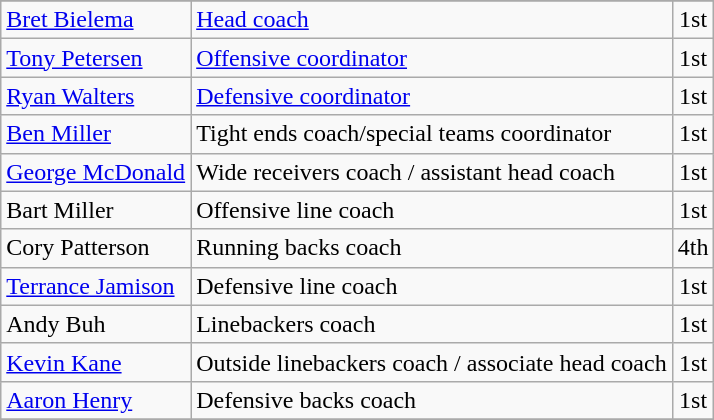<table class="wikitable">
<tr>
</tr>
<tr>
<td><a href='#'>Bret Bielema</a></td>
<td><a href='#'>Head coach</a></td>
<td align=center>1st</td>
</tr>
<tr>
<td><a href='#'>Tony Petersen</a></td>
<td><a href='#'>Offensive coordinator</a></td>
<td align=center>1st</td>
</tr>
<tr>
<td><a href='#'>Ryan Walters</a></td>
<td><a href='#'>Defensive coordinator</a></td>
<td align=center>1st</td>
</tr>
<tr>
<td><a href='#'>Ben Miller</a></td>
<td>Tight ends coach/special teams coordinator</td>
<td align=center>1st</td>
</tr>
<tr>
<td><a href='#'>George McDonald</a></td>
<td>Wide receivers coach / assistant head coach</td>
<td align=center>1st</td>
</tr>
<tr>
<td>Bart Miller</td>
<td>Offensive line coach</td>
<td align=center>1st</td>
</tr>
<tr>
<td>Cory Patterson</td>
<td>Running backs coach</td>
<td align=center>4th</td>
</tr>
<tr>
<td><a href='#'>Terrance Jamison</a></td>
<td>Defensive line coach</td>
<td align=center>1st</td>
</tr>
<tr>
<td>Andy Buh</td>
<td>Linebackers coach</td>
<td align=center>1st</td>
</tr>
<tr>
<td><a href='#'>Kevin Kane</a></td>
<td>Outside linebackers coach / associate head coach</td>
<td align=center>1st</td>
</tr>
<tr>
<td><a href='#'>Aaron Henry</a></td>
<td>Defensive backs coach</td>
<td align=center>1st</td>
</tr>
<tr>
</tr>
</table>
